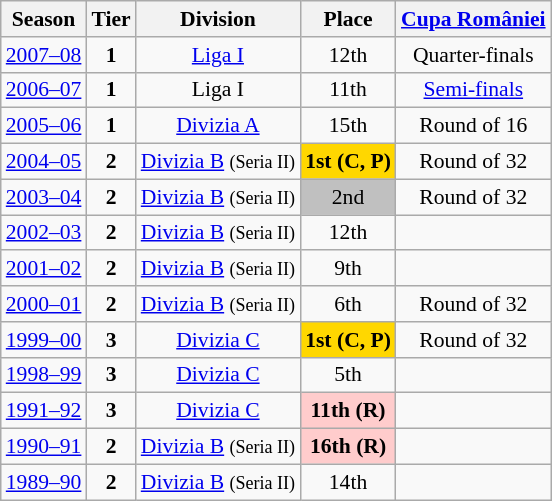<table class="wikitable" style="text-align:center; font-size:90%">
<tr>
<th>Season</th>
<th>Tier</th>
<th>Division</th>
<th>Place</th>
<th><a href='#'>Cupa României</a></th>
</tr>
<tr>
<td><a href='#'>2007–08</a></td>
<td><strong>1</strong></td>
<td><a href='#'>Liga I</a></td>
<td>12th</td>
<td>Quarter-finals</td>
</tr>
<tr>
<td><a href='#'>2006–07</a></td>
<td><strong>1</strong></td>
<td>Liga I</td>
<td>11th</td>
<td><a href='#'>Semi-finals</a></td>
</tr>
<tr>
<td><a href='#'>2005–06</a></td>
<td><strong>1</strong></td>
<td><a href='#'>Divizia A</a></td>
<td>15th</td>
<td>Round of 16</td>
</tr>
<tr>
<td><a href='#'>2004–05</a></td>
<td><strong>2</strong></td>
<td><a href='#'>Divizia B</a> <small>(Seria II)</small></td>
<td align=center bgcolor=gold><strong>1st</strong> <strong>(C, P)</strong></td>
<td>Round of 32</td>
</tr>
<tr>
<td><a href='#'>2003–04</a></td>
<td><strong>2</strong></td>
<td><a href='#'>Divizia B</a> <small>(Seria II)</small></td>
<td align=center bgcolor=silver>2nd</td>
<td>Round of 32</td>
</tr>
<tr>
<td><a href='#'>2002–03</a></td>
<td><strong>2</strong></td>
<td><a href='#'>Divizia B</a> <small>(Seria II)</small></td>
<td>12th</td>
<td></td>
</tr>
<tr>
<td><a href='#'>2001–02</a></td>
<td><strong>2</strong></td>
<td><a href='#'>Divizia B</a> <small>(Seria II)</small></td>
<td>9th</td>
<td></td>
</tr>
<tr>
<td><a href='#'>2000–01</a></td>
<td><strong>2</strong></td>
<td><a href='#'>Divizia B</a> <small>(Seria II)</small></td>
<td>6th</td>
<td>Round of 32</td>
</tr>
<tr>
<td><a href='#'>1999–00</a></td>
<td><strong>3</strong></td>
<td><a href='#'>Divizia C</a></td>
<td align=center bgcolor=gold><strong>1st</strong> <strong>(C, P)</strong></td>
<td>Round of 32</td>
</tr>
<tr>
<td><a href='#'>1998–99</a></td>
<td><strong>3</strong></td>
<td><a href='#'>Divizia C</a></td>
<td>5th</td>
<td></td>
</tr>
<tr>
<td><a href='#'>1991–92</a></td>
<td><strong>3</strong></td>
<td><a href='#'>Divizia C</a></td>
<td align=center bgcolor=#FFCCCC><strong>11th</strong> <strong>(R)</strong></td>
<td></td>
</tr>
<tr>
<td><a href='#'>1990–91</a></td>
<td><strong>2</strong></td>
<td><a href='#'>Divizia B</a> <small>(Seria II)</small></td>
<td align=center bgcolor=#FFCCCC><strong>16th</strong> <strong>(R)</strong></td>
<td></td>
</tr>
<tr>
<td><a href='#'>1989–90</a></td>
<td><strong>2</strong></td>
<td><a href='#'>Divizia B</a> <small>(Seria II)</small></td>
<td>14th</td>
<td></td>
</tr>
</table>
